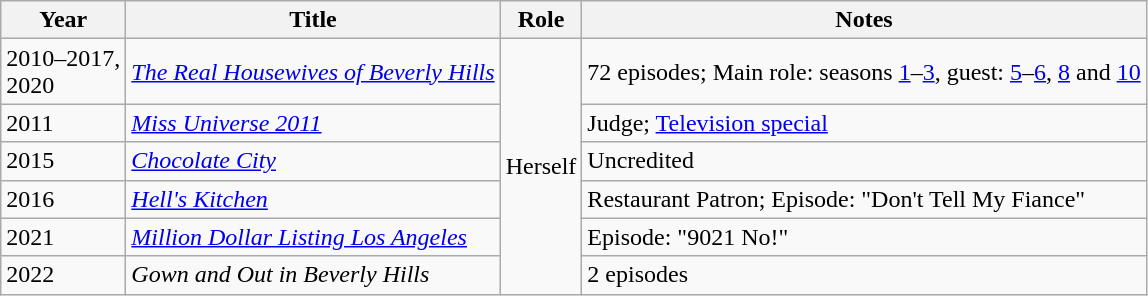<table class="wikitable">
<tr>
<th>Year</th>
<th>Title</th>
<th>Role</th>
<th>Notes</th>
</tr>
<tr>
<td>2010–2017,<br>2020</td>
<td><em><a href='#'>The Real Housewives of Beverly Hills</a></em></td>
<td rowspan="6">Herself</td>
<td>72 episodes; Main role: seasons <a href='#'>1</a>–<a href='#'>3</a>, guest: <a href='#'>5</a>–<a href='#'>6</a>, <a href='#'>8</a> and <a href='#'>10</a></td>
</tr>
<tr>
<td>2011</td>
<td><em><a href='#'>Miss Universe 2011</a></em></td>
<td>Judge; <a href='#'>Television special</a></td>
</tr>
<tr>
<td>2015</td>
<td><em><a href='#'>Chocolate City</a></em></td>
<td>Uncredited</td>
</tr>
<tr>
<td>2016</td>
<td><em><a href='#'>Hell's Kitchen</a></em></td>
<td>Restaurant Patron; Episode: "Don't Tell My Fiance"</td>
</tr>
<tr>
<td>2021</td>
<td><em><a href='#'>Million Dollar Listing Los Angeles</a></em></td>
<td>Episode: "9021 No!"</td>
</tr>
<tr>
<td>2022</td>
<td><em>Gown and Out in Beverly Hills</em></td>
<td>2 episodes</td>
</tr>
</table>
